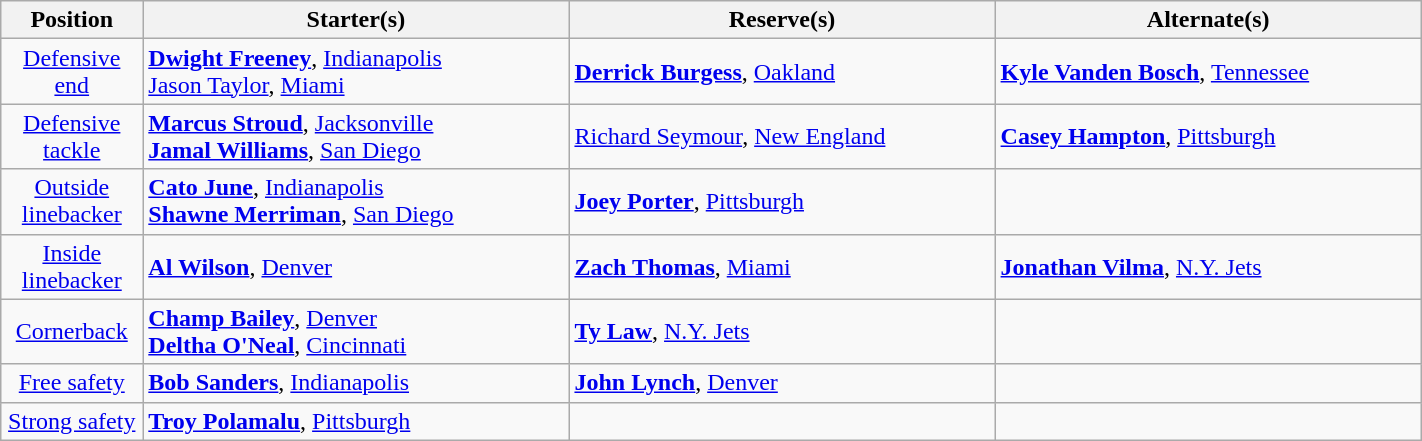<table class="wikitable" style="width:75%;">
<tr>
<th style="width:10%;">Position</th>
<th style="width:30%;">Starter(s)</th>
<th style="width:30%;">Reserve(s)</th>
<th style="width:30%;">Alternate(s)</th>
</tr>
<tr>
<td align=center><a href='#'>Defensive end</a></td>
<td> <strong><a href='#'>Dwight Freeney</a></strong>, <a href='#'>Indianapolis</a><br> <a href='#'>Jason Taylor</a>, <a href='#'>Miami</a></td>
<td> <strong><a href='#'>Derrick Burgess</a></strong>, <a href='#'>Oakland</a></td>
<td> <strong><a href='#'>Kyle Vanden Bosch</a></strong>, <a href='#'>Tennessee</a></td>
</tr>
<tr>
<td align=center><a href='#'>Defensive tackle</a></td>
<td> <strong><a href='#'>Marcus Stroud</a></strong>, <a href='#'>Jacksonville</a><br> <strong><a href='#'>Jamal Williams</a></strong>, <a href='#'>San Diego</a></td>
<td> <a href='#'>Richard Seymour</a>, <a href='#'>New England</a></td>
<td> <strong><a href='#'>Casey Hampton</a></strong>, <a href='#'>Pittsburgh</a></td>
</tr>
<tr>
<td align=center><a href='#'>Outside linebacker</a></td>
<td> <strong><a href='#'>Cato June</a></strong>, <a href='#'>Indianapolis</a><br> <strong><a href='#'>Shawne Merriman</a></strong>, <a href='#'>San Diego</a></td>
<td> <strong><a href='#'>Joey Porter</a></strong>, <a href='#'>Pittsburgh</a></td>
<td></td>
</tr>
<tr>
<td align=center><a href='#'>Inside linebacker</a></td>
<td> <strong><a href='#'>Al Wilson</a></strong>, <a href='#'>Denver</a></td>
<td> <strong><a href='#'>Zach Thomas</a></strong>, <a href='#'>Miami</a></td>
<td> <strong><a href='#'>Jonathan Vilma</a></strong>, <a href='#'>N.Y. Jets</a></td>
</tr>
<tr>
<td align=center><a href='#'>Cornerback</a></td>
<td> <strong><a href='#'>Champ Bailey</a></strong>, <a href='#'>Denver</a><br> <strong><a href='#'>Deltha O'Neal</a></strong>, <a href='#'>Cincinnati</a></td>
<td> <strong><a href='#'>Ty Law</a></strong>, <a href='#'>N.Y. Jets</a></td>
<td></td>
</tr>
<tr>
<td align=center><a href='#'>Free safety</a></td>
<td> <strong><a href='#'>Bob Sanders</a></strong>, <a href='#'>Indianapolis</a></td>
<td> <strong><a href='#'>John Lynch</a></strong>, <a href='#'>Denver</a></td>
<td></td>
</tr>
<tr>
<td align=center><a href='#'>Strong safety</a></td>
<td> <strong><a href='#'>Troy Polamalu</a></strong>, <a href='#'>Pittsburgh</a></td>
<td></td>
<td></td>
</tr>
</table>
